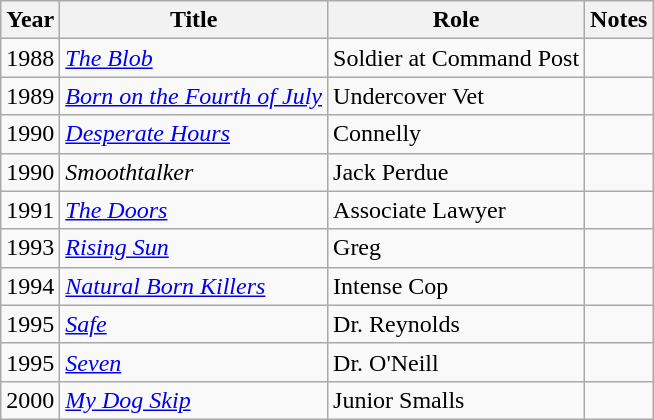<table class="wikitable sortable">
<tr>
<th>Year</th>
<th>Title</th>
<th>Role</th>
<th>Notes</th>
</tr>
<tr>
<td>1988</td>
<td><a href='#'><em>The Blob</em></a></td>
<td>Soldier at Command Post</td>
<td></td>
</tr>
<tr>
<td>1989</td>
<td><a href='#'><em>Born on the Fourth of July</em></a></td>
<td>Undercover Vet</td>
<td></td>
</tr>
<tr>
<td>1990</td>
<td><em><a href='#'>Desperate Hours</a></em></td>
<td>Connelly</td>
<td></td>
</tr>
<tr>
<td>1990</td>
<td><em>Smoothtalker</em></td>
<td>Jack Perdue</td>
<td></td>
</tr>
<tr>
<td>1991</td>
<td><a href='#'><em>The Doors</em></a></td>
<td>Associate Lawyer</td>
<td></td>
</tr>
<tr>
<td>1993</td>
<td><a href='#'><em>Rising Sun</em></a></td>
<td>Greg</td>
<td></td>
</tr>
<tr>
<td>1994</td>
<td><em><a href='#'>Natural Born Killers</a></em></td>
<td>Intense Cop</td>
<td></td>
</tr>
<tr>
<td>1995</td>
<td><a href='#'><em>Safe</em></a></td>
<td>Dr. Reynolds</td>
<td></td>
</tr>
<tr>
<td>1995</td>
<td><a href='#'><em>Seven</em></a></td>
<td>Dr. O'Neill</td>
<td></td>
</tr>
<tr>
<td>2000</td>
<td><a href='#'><em>My Dog Skip</em></a></td>
<td>Junior Smalls</td>
<td></td>
</tr>
</table>
